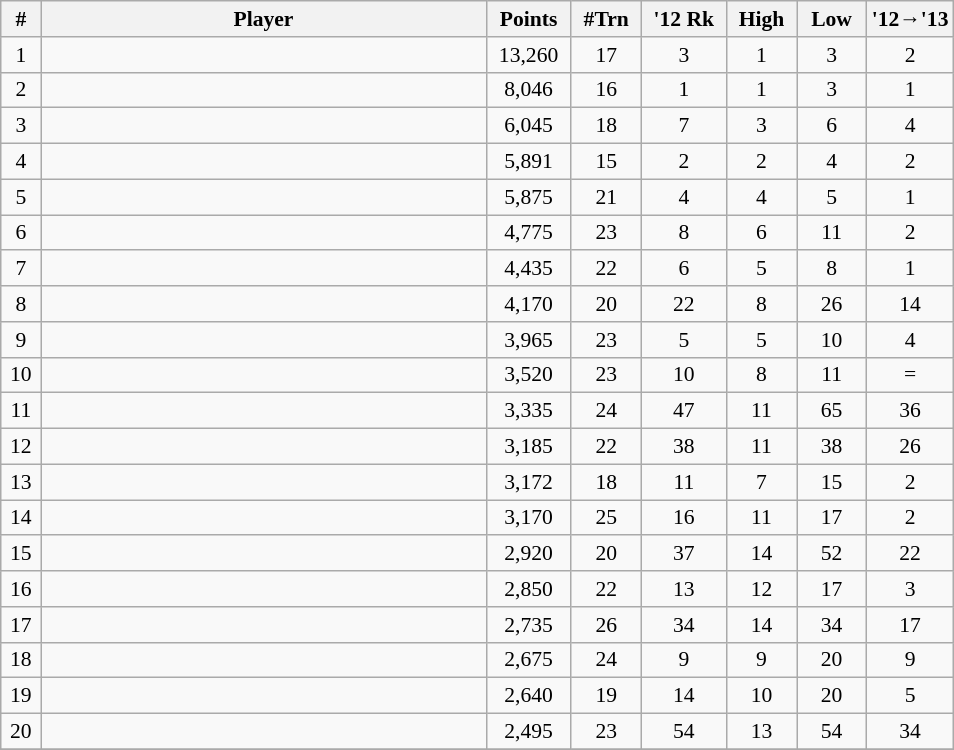<table class="wikitable" style="font-size:90%">
<tr>
<th width="20">#</th>
<th width="290">Player</th>
<th width="50">Points</th>
<th width=40>#Trn</th>
<th width=50>'12 Rk</th>
<th width=40>High</th>
<th width=40>Low</th>
<th width=50>'12→'13</th>
</tr>
<tr align="center">
<td>1</td>
<td align="left"></td>
<td>13,260</td>
<td>17</td>
<td>3</td>
<td>1</td>
<td>3</td>
<td> 2</td>
</tr>
<tr align="center">
<td>2</td>
<td align="left"></td>
<td>8,046</td>
<td>16</td>
<td>1</td>
<td>1</td>
<td>3</td>
<td> 1</td>
</tr>
<tr align="center">
<td>3</td>
<td align="left"></td>
<td>6,045</td>
<td>18</td>
<td>7</td>
<td>3</td>
<td>6</td>
<td> 4</td>
</tr>
<tr align="center">
<td>4</td>
<td align="left"></td>
<td>5,891</td>
<td>15</td>
<td>2</td>
<td>2</td>
<td>4</td>
<td> 2</td>
</tr>
<tr align="center">
<td>5</td>
<td align="left"></td>
<td>5,875</td>
<td>21</td>
<td>4</td>
<td>4</td>
<td>5</td>
<td> 1</td>
</tr>
<tr align="center">
<td>6</td>
<td align="left"></td>
<td>4,775</td>
<td>23</td>
<td>8</td>
<td>6</td>
<td>11</td>
<td> 2</td>
</tr>
<tr align="center">
<td>7</td>
<td align="left"></td>
<td>4,435</td>
<td>22</td>
<td>6</td>
<td>5</td>
<td>8</td>
<td> 1</td>
</tr>
<tr align="center">
<td>8</td>
<td align="left"></td>
<td>4,170</td>
<td>20</td>
<td>22</td>
<td>8</td>
<td>26</td>
<td> 14</td>
</tr>
<tr align="center">
<td>9</td>
<td align="left"></td>
<td>3,965</td>
<td>23</td>
<td>5</td>
<td>5</td>
<td>10</td>
<td> 4</td>
</tr>
<tr align="center">
<td>10</td>
<td align="left"></td>
<td>3,520</td>
<td>23</td>
<td>10</td>
<td>8</td>
<td>11</td>
<td> =</td>
</tr>
<tr align="center">
<td>11</td>
<td align="left"></td>
<td>3,335</td>
<td>24</td>
<td>47</td>
<td>11</td>
<td>65</td>
<td> 36</td>
</tr>
<tr align="center">
<td>12</td>
<td align="left"></td>
<td>3,185</td>
<td>22</td>
<td>38</td>
<td>11</td>
<td>38</td>
<td> 26</td>
</tr>
<tr align="center">
<td>13</td>
<td align="left"></td>
<td>3,172</td>
<td>18</td>
<td>11</td>
<td>7</td>
<td>15</td>
<td> 2</td>
</tr>
<tr align="center">
<td>14</td>
<td align="left"></td>
<td>3,170</td>
<td>25</td>
<td>16</td>
<td>11</td>
<td>17</td>
<td> 2</td>
</tr>
<tr align="center">
<td>15</td>
<td align="left"></td>
<td>2,920</td>
<td>20</td>
<td>37</td>
<td>14</td>
<td>52</td>
<td> 22</td>
</tr>
<tr align="center">
<td>16</td>
<td align="left"></td>
<td>2,850</td>
<td>22</td>
<td>13</td>
<td>12</td>
<td>17</td>
<td> 3</td>
</tr>
<tr align="center">
<td>17</td>
<td align="left"></td>
<td>2,735</td>
<td>26</td>
<td>34</td>
<td>14</td>
<td>34</td>
<td> 17</td>
</tr>
<tr align="center">
<td>18</td>
<td align="left"></td>
<td>2,675</td>
<td>24</td>
<td>9</td>
<td>9</td>
<td>20</td>
<td> 9</td>
</tr>
<tr align="center">
<td>19</td>
<td align="left"></td>
<td>2,640</td>
<td>19</td>
<td>14</td>
<td>10</td>
<td>20</td>
<td> 5</td>
</tr>
<tr align="center">
<td>20</td>
<td align="left"></td>
<td>2,495</td>
<td>23</td>
<td>54</td>
<td>13</td>
<td>54</td>
<td> 34</td>
</tr>
<tr align="center">
</tr>
</table>
